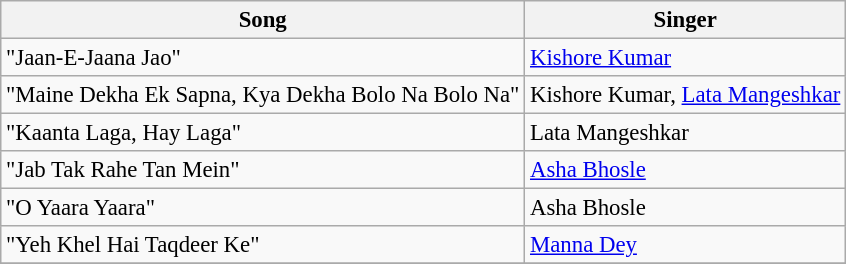<table class="wikitable" style="font-size:95%;">
<tr>
<th>Song</th>
<th>Singer</th>
</tr>
<tr>
<td>"Jaan-E-Jaana Jao"</td>
<td><a href='#'>Kishore Kumar</a></td>
</tr>
<tr>
<td>"Maine Dekha Ek Sapna, Kya Dekha Bolo Na Bolo Na"</td>
<td>Kishore Kumar, <a href='#'>Lata Mangeshkar</a></td>
</tr>
<tr>
<td>"Kaanta Laga, Hay Laga"</td>
<td>Lata Mangeshkar</td>
</tr>
<tr>
<td>"Jab Tak Rahe Tan Mein"</td>
<td><a href='#'>Asha Bhosle</a></td>
</tr>
<tr>
<td>"O Yaara Yaara"</td>
<td>Asha Bhosle</td>
</tr>
<tr>
<td>"Yeh Khel Hai Taqdeer Ke"</td>
<td><a href='#'>Manna Dey</a></td>
</tr>
<tr>
</tr>
</table>
